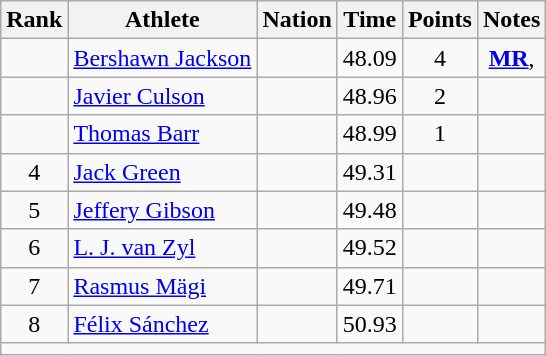<table class="wikitable mw-datatable sortable" style="text-align:center;">
<tr>
<th>Rank</th>
<th>Athlete</th>
<th>Nation</th>
<th>Time</th>
<th>Points</th>
<th>Notes</th>
</tr>
<tr>
<td></td>
<td align=left><a href='#'>Bershawn Jackson</a></td>
<td align=left></td>
<td>48.09</td>
<td>4</td>
<td><strong><a href='#'>MR</a></strong>, </td>
</tr>
<tr>
<td></td>
<td align=left><a href='#'>Javier Culson</a></td>
<td align=left></td>
<td>48.96</td>
<td>2</td>
<td></td>
</tr>
<tr>
<td></td>
<td align=left><a href='#'>Thomas Barr</a></td>
<td align=left></td>
<td>48.99</td>
<td>1</td>
<td></td>
</tr>
<tr>
<td>4</td>
<td align=left><a href='#'>Jack Green</a></td>
<td align=left></td>
<td>49.31</td>
<td></td>
<td></td>
</tr>
<tr>
<td>5</td>
<td align=left><a href='#'>Jeffery Gibson</a></td>
<td align=left></td>
<td>49.48</td>
<td></td>
<td></td>
</tr>
<tr>
<td>6</td>
<td align=left><a href='#'>L. J. van Zyl</a></td>
<td align=left></td>
<td>49.52</td>
<td></td>
<td></td>
</tr>
<tr>
<td>7</td>
<td align=left><a href='#'>Rasmus Mägi</a></td>
<td align=left></td>
<td>49.71</td>
<td></td>
<td></td>
</tr>
<tr>
<td>8</td>
<td align=left><a href='#'>Félix Sánchez</a></td>
<td align=left></td>
<td>50.93</td>
<td></td>
<td></td>
</tr>
<tr class="sortbottom">
<td colspan=6></td>
</tr>
</table>
